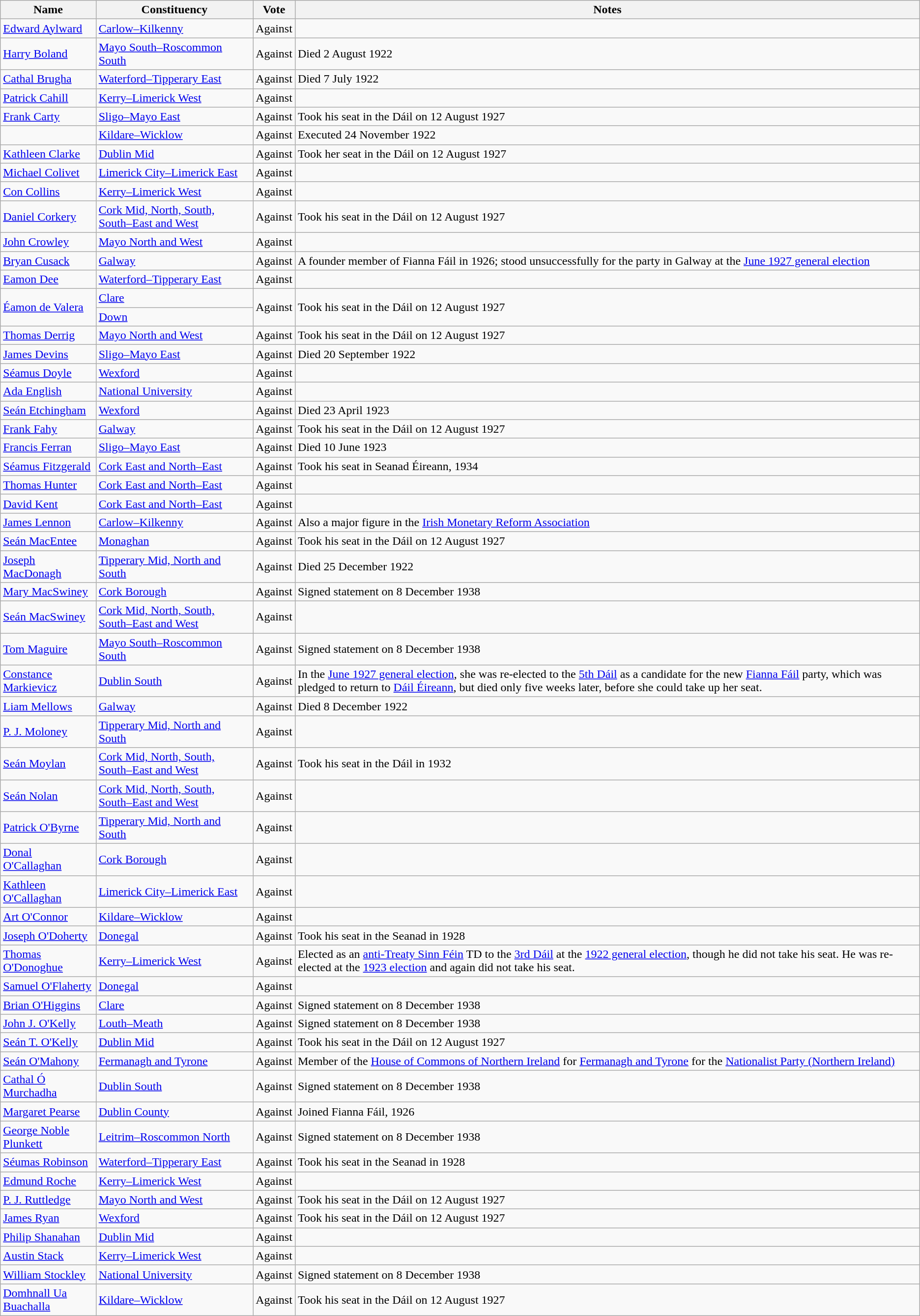<table class="wikitable sortable">
<tr>
<th>Name</th>
<th>Constituency</th>
<th>Vote</th>
<th>Notes</th>
</tr>
<tr>
<td><a href='#'>Edward Aylward</a></td>
<td><a href='#'>Carlow–Kilkenny</a></td>
<td>Against</td>
<td></td>
</tr>
<tr>
<td><a href='#'>Harry Boland</a></td>
<td><a href='#'>Mayo South–Roscommon South</a></td>
<td>Against</td>
<td>Died 2 August 1922</td>
</tr>
<tr>
<td><a href='#'>Cathal Brugha</a></td>
<td><a href='#'>Waterford–Tipperary East</a></td>
<td>Against</td>
<td>Died 7 July 1922</td>
</tr>
<tr>
<td><a href='#'>Patrick Cahill</a></td>
<td><a href='#'>Kerry–Limerick West</a></td>
<td>Against</td>
<td></td>
</tr>
<tr>
<td><a href='#'>Frank Carty</a></td>
<td><a href='#'>Sligo–Mayo East</a></td>
<td>Against</td>
<td>Took his seat in the Dáil on 12 August 1927</td>
</tr>
<tr>
<td></td>
<td><a href='#'>Kildare–Wicklow</a></td>
<td>Against</td>
<td>Executed 24 November 1922</td>
</tr>
<tr>
<td><a href='#'>Kathleen Clarke</a></td>
<td><a href='#'>Dublin Mid</a></td>
<td>Against</td>
<td>Took her seat in the Dáil on 12 August 1927</td>
</tr>
<tr>
<td><a href='#'>Michael Colivet</a></td>
<td><a href='#'>Limerick City–Limerick East</a></td>
<td>Against</td>
<td></td>
</tr>
<tr>
<td><a href='#'>Con Collins</a></td>
<td><a href='#'>Kerry–Limerick West</a></td>
<td>Against</td>
<td></td>
</tr>
<tr>
<td><a href='#'>Daniel Corkery</a></td>
<td><a href='#'>Cork Mid, North, South, South–East and West</a></td>
<td>Against</td>
<td>Took his seat in the Dáil on 12 August 1927</td>
</tr>
<tr>
<td><a href='#'>John Crowley</a></td>
<td><a href='#'>Mayo North and West</a></td>
<td>Against</td>
<td></td>
</tr>
<tr>
<td><a href='#'>Bryan Cusack</a></td>
<td><a href='#'>Galway</a></td>
<td>Against</td>
<td>A  founder member of Fianna Fáil in 1926; stood unsuccessfully for the party in Galway at the <a href='#'>June 1927 general election</a></td>
</tr>
<tr>
<td><a href='#'>Eamon Dee</a></td>
<td><a href='#'>Waterford–Tipperary East</a></td>
<td>Against</td>
<td></td>
</tr>
<tr>
<td rowspan=2><a href='#'>Éamon de Valera</a></td>
<td><a href='#'>Clare</a></td>
<td rowspan=2>Against</td>
<td rowspan=2>Took his seat in the Dáil on 12 August 1927</td>
</tr>
<tr>
<td><a href='#'>Down</a></td>
</tr>
<tr>
<td><a href='#'>Thomas Derrig</a></td>
<td><a href='#'>Mayo North and West</a></td>
<td>Against</td>
<td>Took his seat in the Dáil on 12 August 1927</td>
</tr>
<tr>
<td><a href='#'>James Devins</a></td>
<td><a href='#'>Sligo–Mayo East</a></td>
<td>Against</td>
<td>Died 20 September 1922</td>
</tr>
<tr>
<td><a href='#'>Séamus Doyle</a></td>
<td><a href='#'>Wexford</a></td>
<td>Against</td>
<td></td>
</tr>
<tr>
<td><a href='#'>Ada English</a></td>
<td><a href='#'>National University</a></td>
<td>Against</td>
<td></td>
</tr>
<tr>
<td><a href='#'>Seán Etchingham</a></td>
<td><a href='#'>Wexford</a></td>
<td>Against</td>
<td>Died 23 April 1923</td>
</tr>
<tr>
<td><a href='#'>Frank Fahy</a></td>
<td><a href='#'>Galway</a></td>
<td>Against</td>
<td>Took his seat in the Dáil on 12 August 1927</td>
</tr>
<tr>
<td><a href='#'>Francis Ferran</a></td>
<td><a href='#'>Sligo–Mayo East</a></td>
<td>Against</td>
<td>Died 10 June 1923</td>
</tr>
<tr>
<td><a href='#'>Séamus Fitzgerald</a></td>
<td><a href='#'>Cork East and North–East</a></td>
<td>Against</td>
<td>Took his seat in Seanad Éireann, 1934</td>
</tr>
<tr>
<td><a href='#'>Thomas Hunter</a></td>
<td><a href='#'>Cork East and North–East</a></td>
<td>Against</td>
<td></td>
</tr>
<tr>
<td><a href='#'>David Kent</a></td>
<td><a href='#'>Cork East and North–East</a></td>
<td>Against</td>
<td></td>
</tr>
<tr>
<td><a href='#'>James Lennon</a></td>
<td><a href='#'>Carlow–Kilkenny</a></td>
<td>Against</td>
<td>Also a major figure in the <a href='#'>Irish Monetary Reform Association</a></td>
</tr>
<tr>
<td><a href='#'>Seán MacEntee</a></td>
<td><a href='#'>Monaghan</a></td>
<td>Against</td>
<td>Took his seat in the Dáil on 12 August 1927</td>
</tr>
<tr>
<td><a href='#'>Joseph MacDonagh</a></td>
<td><a href='#'>Tipperary Mid, North and South</a></td>
<td>Against</td>
<td>Died 25 December 1922</td>
</tr>
<tr>
<td><a href='#'>Mary MacSwiney</a></td>
<td><a href='#'>Cork Borough</a></td>
<td>Against</td>
<td>Signed statement on 8 December 1938</td>
</tr>
<tr>
<td><a href='#'>Seán MacSwiney</a></td>
<td><a href='#'>Cork Mid, North, South, South–East and West</a></td>
<td>Against</td>
<td></td>
</tr>
<tr>
<td><a href='#'>Tom Maguire</a></td>
<td><a href='#'>Mayo South–Roscommon South</a></td>
<td>Against</td>
<td>Signed statement on 8 December 1938</td>
</tr>
<tr>
<td><a href='#'>Constance Markievicz</a></td>
<td><a href='#'>Dublin South</a></td>
<td>Against</td>
<td>In the <a href='#'>June 1927 general election</a>, she was re-elected to the <a href='#'>5th Dáil</a> as a candidate for the new <a href='#'>Fianna Fáil</a> party, which was pledged to return to <a href='#'>Dáil Éireann</a>, but died only five weeks later, before she could take up her seat.</td>
</tr>
<tr>
<td><a href='#'>Liam Mellows</a></td>
<td><a href='#'>Galway</a></td>
<td>Against</td>
<td>Died 8 December 1922</td>
</tr>
<tr>
<td><a href='#'>P. J. Moloney</a></td>
<td><a href='#'>Tipperary Mid, North and South</a></td>
<td>Against</td>
<td></td>
</tr>
<tr>
<td><a href='#'>Seán Moylan</a></td>
<td><a href='#'>Cork Mid, North, South, South–East and West</a></td>
<td>Against</td>
<td>Took his seat in the Dáil in 1932</td>
</tr>
<tr>
<td><a href='#'>Seán Nolan</a></td>
<td><a href='#'>Cork Mid, North, South, South–East and West</a></td>
<td>Against</td>
<td></td>
</tr>
<tr>
<td><a href='#'>Patrick O'Byrne</a></td>
<td><a href='#'>Tipperary Mid, North and South</a></td>
<td>Against</td>
<td></td>
</tr>
<tr>
<td><a href='#'>Donal O'Callaghan</a></td>
<td><a href='#'>Cork Borough</a></td>
<td>Against</td>
<td></td>
</tr>
<tr>
<td><a href='#'>Kathleen O'Callaghan</a></td>
<td><a href='#'>Limerick City–Limerick East</a></td>
<td>Against</td>
<td></td>
</tr>
<tr>
<td><a href='#'>Art O'Connor</a></td>
<td><a href='#'>Kildare–Wicklow</a></td>
<td>Against</td>
<td></td>
</tr>
<tr>
<td><a href='#'>Joseph O'Doherty</a></td>
<td><a href='#'>Donegal</a></td>
<td>Against</td>
<td>Took his seat in the Seanad in 1928</td>
</tr>
<tr>
<td><a href='#'>Thomas O'Donoghue</a></td>
<td><a href='#'>Kerry–Limerick West</a></td>
<td>Against</td>
<td>Elected as an <a href='#'>anti-Treaty Sinn Féin</a> TD to the <a href='#'>3rd Dáil</a> at the <a href='#'>1922 general election</a>, though he did not take his seat. He was re-elected at the <a href='#'>1923 election</a> and again did not take his seat.</td>
</tr>
<tr>
<td><a href='#'>Samuel O'Flaherty</a></td>
<td><a href='#'>Donegal</a></td>
<td>Against</td>
<td></td>
</tr>
<tr>
<td><a href='#'>Brian O'Higgins</a></td>
<td><a href='#'>Clare</a></td>
<td>Against</td>
<td>Signed statement on 8 December 1938</td>
</tr>
<tr>
<td><a href='#'>John J. O'Kelly</a></td>
<td><a href='#'>Louth–Meath</a></td>
<td>Against</td>
<td>Signed statement on 8 December 1938</td>
</tr>
<tr>
<td><a href='#'>Seán T. O'Kelly</a></td>
<td><a href='#'>Dublin Mid</a></td>
<td>Against</td>
<td>Took his seat in the Dáil on 12 August 1927</td>
</tr>
<tr>
<td><a href='#'>Seán O'Mahony</a></td>
<td><a href='#'>Fermanagh and Tyrone</a></td>
<td>Against</td>
<td>Member of the <a href='#'>House of Commons of Northern Ireland</a> for <a href='#'>Fermanagh and Tyrone</a> for the <a href='#'>Nationalist Party (Northern Ireland)</a></td>
</tr>
<tr>
<td><a href='#'>Cathal Ó Murchadha</a></td>
<td><a href='#'>Dublin South</a></td>
<td>Against</td>
<td>Signed statement on 8 December 1938</td>
</tr>
<tr>
<td><a href='#'>Margaret Pearse</a></td>
<td><a href='#'>Dublin County</a></td>
<td>Against</td>
<td>Joined Fianna Fáil, 1926</td>
</tr>
<tr>
<td><a href='#'>George Noble Plunkett</a></td>
<td><a href='#'>Leitrim–Roscommon North</a></td>
<td>Against</td>
<td>Signed statement on 8 December 1938</td>
</tr>
<tr>
<td><a href='#'>Séumas Robinson</a></td>
<td><a href='#'>Waterford–Tipperary East</a></td>
<td>Against</td>
<td>Took his seat in the Seanad in 1928</td>
</tr>
<tr>
<td><a href='#'>Edmund Roche</a></td>
<td><a href='#'>Kerry–Limerick West</a></td>
<td>Against</td>
<td></td>
</tr>
<tr>
<td><a href='#'>P. J. Ruttledge</a></td>
<td><a href='#'>Mayo North and West</a></td>
<td>Against</td>
<td>Took his seat in the Dáil on 12 August 1927</td>
</tr>
<tr>
<td><a href='#'>James Ryan</a></td>
<td><a href='#'>Wexford</a></td>
<td>Against</td>
<td>Took his seat in the Dáil on 12 August 1927</td>
</tr>
<tr>
<td><a href='#'>Philip Shanahan</a></td>
<td><a href='#'>Dublin Mid</a></td>
<td>Against</td>
<td></td>
</tr>
<tr>
<td><a href='#'>Austin Stack</a></td>
<td><a href='#'>Kerry–Limerick West</a></td>
<td>Against</td>
<td></td>
</tr>
<tr>
<td><a href='#'>William Stockley</a></td>
<td><a href='#'>National University</a></td>
<td>Against</td>
<td>Signed statement on 8 December 1938</td>
</tr>
<tr>
<td><a href='#'>Domhnall Ua Buachalla</a></td>
<td><a href='#'>Kildare–Wicklow</a></td>
<td>Against</td>
<td>Took his seat in the Dáil on 12 August 1927</td>
</tr>
</table>
